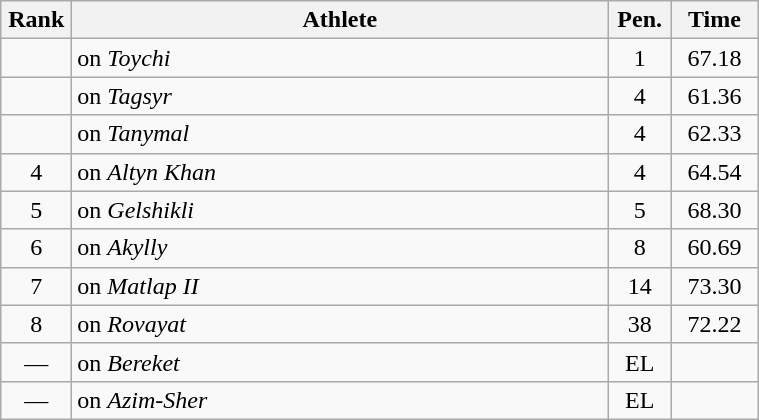<table class="wikitable" style="text-align:center">
<tr>
<th width=40>Rank</th>
<th width=350>Athlete</th>
<th width=35>Pen.</th>
<th width=50>Time</th>
</tr>
<tr>
<td></td>
<td align=left> on <em>Toychi</em></td>
<td>1</td>
<td>67.18</td>
</tr>
<tr>
<td></td>
<td align=left> on <em>Tagsyr</em></td>
<td>4</td>
<td>61.36</td>
</tr>
<tr>
<td></td>
<td align=left> on <em>Tanymal</em></td>
<td>4</td>
<td>62.33</td>
</tr>
<tr>
<td>4</td>
<td align=left> on <em>Altyn Khan</em></td>
<td>4</td>
<td>64.54</td>
</tr>
<tr>
<td>5</td>
<td align=left> on <em>Gelshikli</em></td>
<td>5</td>
<td>68.30</td>
</tr>
<tr>
<td>6</td>
<td align=left> on <em>Akylly</em></td>
<td>8</td>
<td>60.69</td>
</tr>
<tr>
<td>7</td>
<td align=left> on <em>Matlap II</em></td>
<td>14</td>
<td>73.30</td>
</tr>
<tr>
<td>8</td>
<td align=left> on <em>Rovayat</em></td>
<td>38</td>
<td>72.22</td>
</tr>
<tr>
<td>—</td>
<td align=left> on <em>Bereket</em></td>
<td>EL</td>
<td></td>
</tr>
<tr>
<td>—</td>
<td align=left> on <em>Azim-Sher</em></td>
<td>EL</td>
<td></td>
</tr>
</table>
